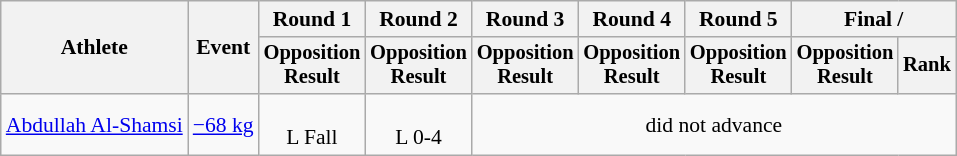<table class="wikitable" style="font-size:90%">
<tr>
<th rowspan="2">Athlete</th>
<th rowspan="2">Event</th>
<th>Round 1</th>
<th>Round 2</th>
<th>Round 3</th>
<th>Round 4</th>
<th>Round 5</th>
<th colspan=2>Final / </th>
</tr>
<tr style="font-size: 95%">
<th>Opposition<br>Result</th>
<th>Opposition<br>Result</th>
<th>Opposition<br>Result</th>
<th>Opposition<br>Result</th>
<th>Opposition<br>Result</th>
<th>Opposition<br>Result</th>
<th>Rank</th>
</tr>
<tr align=center>
<td align=left><a href='#'>Abdullah Al-Shamsi</a></td>
<td align=left><a href='#'>−68 kg</a></td>
<td><br> L Fall</td>
<td><br> L 0-4</td>
<td colspan=5>did not advance</td>
</tr>
</table>
